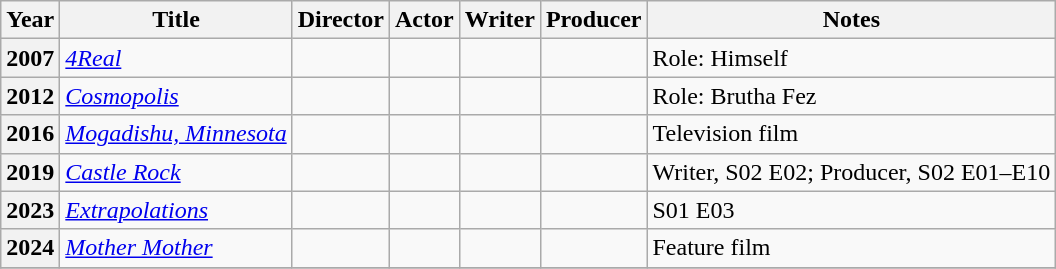<table class="wikitable plainrowheaders sortable" style="margin-right: 0;">
<tr>
<th scope="col">Year</th>
<th scope="col">Title</th>
<th scope="col">Director</th>
<th scope="col">Actor</th>
<th scope="col">Writer</th>
<th scope="col">Producer</th>
<th scope="col" class=unsortable>Notes</th>
</tr>
<tr>
<th scope="row">2007</th>
<td><em><a href='#'>4Real</a></em></td>
<td></td>
<td></td>
<td></td>
<td></td>
<td>Role: Himself</td>
</tr>
<tr>
<th scope="row">2012</th>
<td><em><a href='#'>Cosmopolis</a></em></td>
<td></td>
<td></td>
<td></td>
<td></td>
<td>Role: Brutha Fez</td>
</tr>
<tr>
<th scope="row">2016</th>
<td><em><a href='#'>Mogadishu, Minnesota</a></em></td>
<td></td>
<td></td>
<td></td>
<td></td>
<td>Television film</td>
</tr>
<tr>
<th scope="row">2019</th>
<td><em><a href='#'>Castle Rock</a></em></td>
<td></td>
<td></td>
<td></td>
<td></td>
<td>Writer, S02 E02; Producer, S02 E01–E10</td>
</tr>
<tr>
<th scope="row">2023</th>
<td><em><a href='#'>Extrapolations</a></em></td>
<td></td>
<td></td>
<td></td>
<td></td>
<td>S01 E03</td>
</tr>
<tr>
<th scope="row">2024</th>
<td><em><a href='#'>Mother Mother</a></em></td>
<td></td>
<td></td>
<td></td>
<td></td>
<td>Feature film</td>
</tr>
<tr>
</tr>
</table>
